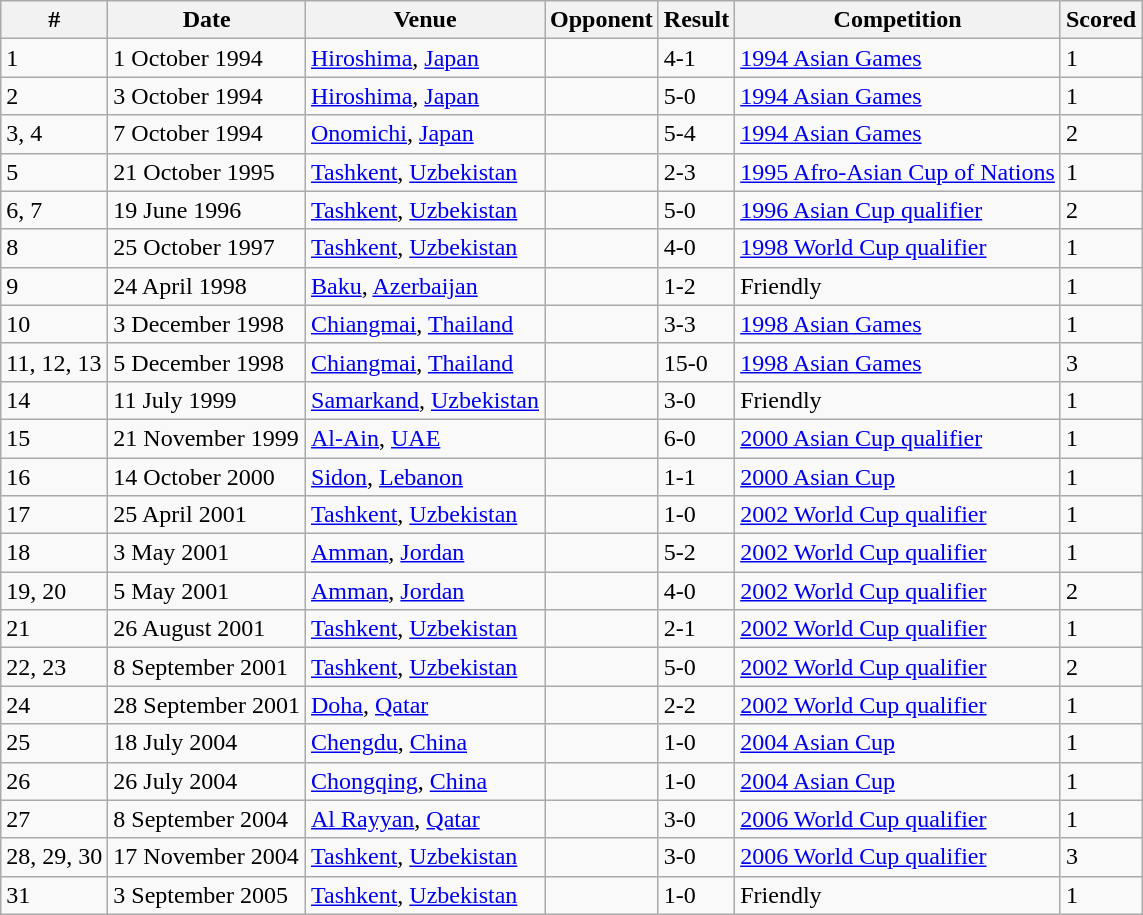<table class="wikitable collapsible collapsed">
<tr>
<th>#</th>
<th>Date</th>
<th>Venue</th>
<th>Opponent</th>
<th>Result</th>
<th>Competition</th>
<th>Scored</th>
</tr>
<tr>
<td>1</td>
<td>1 October 1994</td>
<td><a href='#'>Hiroshima</a>, <a href='#'>Japan</a></td>
<td></td>
<td>4-1</td>
<td><a href='#'>1994 Asian Games</a></td>
<td>1</td>
</tr>
<tr>
<td>2</td>
<td>3 October 1994</td>
<td><a href='#'>Hiroshima</a>, <a href='#'>Japan</a></td>
<td></td>
<td>5-0</td>
<td><a href='#'>1994 Asian Games</a></td>
<td>1</td>
</tr>
<tr>
<td>3, 4</td>
<td>7 October 1994</td>
<td><a href='#'>Onomichi</a>, <a href='#'>Japan</a></td>
<td></td>
<td>5-4</td>
<td><a href='#'>1994 Asian Games</a></td>
<td>2</td>
</tr>
<tr>
<td>5</td>
<td>21 October 1995</td>
<td><a href='#'>Tashkent</a>, <a href='#'>Uzbekistan</a></td>
<td></td>
<td>2-3</td>
<td><a href='#'>1995 Afro-Asian Cup of Nations</a></td>
<td>1</td>
</tr>
<tr>
<td>6, 7</td>
<td>19 June 1996</td>
<td><a href='#'>Tashkent</a>, <a href='#'>Uzbekistan</a></td>
<td></td>
<td>5-0</td>
<td><a href='#'>1996 Asian Cup qualifier</a></td>
<td>2</td>
</tr>
<tr>
<td>8</td>
<td>25 October 1997</td>
<td><a href='#'>Tashkent</a>, <a href='#'>Uzbekistan</a></td>
<td></td>
<td>4-0</td>
<td><a href='#'>1998 World Cup qualifier</a></td>
<td>1</td>
</tr>
<tr>
<td>9</td>
<td>24 April 1998</td>
<td><a href='#'>Baku</a>, <a href='#'>Azerbaijan</a></td>
<td></td>
<td>1-2</td>
<td>Friendly</td>
<td>1</td>
</tr>
<tr>
<td>10</td>
<td>3 December 1998</td>
<td><a href='#'>Chiangmai</a>, <a href='#'>Thailand</a></td>
<td></td>
<td>3-3</td>
<td><a href='#'>1998 Asian Games</a></td>
<td>1</td>
</tr>
<tr>
<td>11, 12, 13</td>
<td>5 December 1998</td>
<td><a href='#'>Chiangmai</a>, <a href='#'>Thailand</a></td>
<td></td>
<td>15-0</td>
<td><a href='#'>1998 Asian Games</a></td>
<td>3</td>
</tr>
<tr>
<td>14</td>
<td>11 July 1999</td>
<td><a href='#'>Samarkand</a>, <a href='#'>Uzbekistan</a></td>
<td></td>
<td>3-0</td>
<td>Friendly</td>
<td>1</td>
</tr>
<tr>
<td>15</td>
<td>21 November 1999</td>
<td><a href='#'>Al-Ain</a>, <a href='#'>UAE</a></td>
<td></td>
<td>6-0</td>
<td><a href='#'>2000 Asian Cup qualifier</a></td>
<td>1</td>
</tr>
<tr>
<td>16</td>
<td>14 October 2000</td>
<td><a href='#'>Sidon</a>, <a href='#'>Lebanon</a></td>
<td></td>
<td>1-1</td>
<td><a href='#'>2000 Asian Cup</a></td>
<td>1</td>
</tr>
<tr>
<td>17</td>
<td>25 April 2001</td>
<td><a href='#'>Tashkent</a>, <a href='#'>Uzbekistan</a></td>
<td></td>
<td>1-0</td>
<td><a href='#'>2002 World Cup qualifier</a></td>
<td>1</td>
</tr>
<tr>
<td>18</td>
<td>3 May 2001</td>
<td><a href='#'>Amman</a>, <a href='#'>Jordan</a></td>
<td></td>
<td>5-2</td>
<td><a href='#'>2002 World Cup qualifier</a></td>
<td>1</td>
</tr>
<tr>
<td>19, 20</td>
<td>5 May 2001</td>
<td><a href='#'>Amman</a>, <a href='#'>Jordan</a></td>
<td></td>
<td>4-0</td>
<td><a href='#'>2002 World Cup qualifier</a></td>
<td>2</td>
</tr>
<tr>
<td>21</td>
<td>26 August 2001</td>
<td><a href='#'>Tashkent</a>, <a href='#'>Uzbekistan</a></td>
<td></td>
<td>2-1</td>
<td><a href='#'>2002 World Cup qualifier</a></td>
<td>1</td>
</tr>
<tr>
<td>22, 23</td>
<td>8 September 2001</td>
<td><a href='#'>Tashkent</a>, <a href='#'>Uzbekistan</a></td>
<td></td>
<td>5-0</td>
<td><a href='#'>2002 World Cup qualifier</a></td>
<td>2</td>
</tr>
<tr>
<td>24</td>
<td>28 September 2001</td>
<td><a href='#'>Doha</a>, <a href='#'>Qatar</a></td>
<td></td>
<td>2-2</td>
<td><a href='#'>2002 World Cup qualifier</a></td>
<td>1</td>
</tr>
<tr>
<td>25</td>
<td>18 July 2004</td>
<td><a href='#'>Chengdu</a>, <a href='#'>China</a></td>
<td></td>
<td>1-0</td>
<td><a href='#'>2004 Asian Cup</a></td>
<td>1</td>
</tr>
<tr>
<td>26</td>
<td>26 July 2004</td>
<td><a href='#'>Chongqing</a>, <a href='#'>China</a></td>
<td></td>
<td>1-0</td>
<td><a href='#'>2004 Asian Cup</a></td>
<td>1</td>
</tr>
<tr>
<td>27</td>
<td>8 September 2004</td>
<td><a href='#'>Al Rayyan</a>, <a href='#'>Qatar</a></td>
<td></td>
<td>3-0</td>
<td><a href='#'>2006 World Cup qualifier</a></td>
<td>1</td>
</tr>
<tr>
<td>28, 29, 30</td>
<td>17 November 2004</td>
<td><a href='#'>Tashkent</a>, <a href='#'>Uzbekistan</a></td>
<td></td>
<td>3-0</td>
<td><a href='#'>2006 World Cup qualifier</a></td>
<td>3</td>
</tr>
<tr>
<td>31</td>
<td>3 September 2005</td>
<td><a href='#'>Tashkent</a>, <a href='#'>Uzbekistan</a></td>
<td></td>
<td>1-0</td>
<td>Friendly</td>
<td>1</td>
</tr>
</table>
